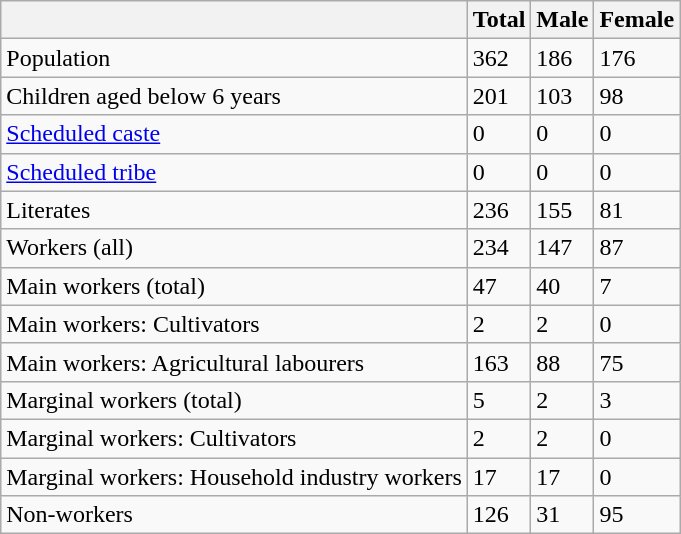<table class="wikitable sortable">
<tr>
<th></th>
<th>Total</th>
<th>Male</th>
<th>Female</th>
</tr>
<tr>
<td>Population</td>
<td>362</td>
<td>186</td>
<td>176</td>
</tr>
<tr>
<td>Children aged below 6 years</td>
<td>201</td>
<td>103</td>
<td>98</td>
</tr>
<tr>
<td><a href='#'>Scheduled caste</a></td>
<td>0</td>
<td>0</td>
<td>0</td>
</tr>
<tr>
<td><a href='#'>Scheduled tribe</a></td>
<td>0</td>
<td>0</td>
<td>0</td>
</tr>
<tr>
<td>Literates</td>
<td>236</td>
<td>155</td>
<td>81</td>
</tr>
<tr>
<td>Workers (all)</td>
<td>234</td>
<td>147</td>
<td>87</td>
</tr>
<tr>
<td>Main workers (total)</td>
<td>47</td>
<td>40</td>
<td>7</td>
</tr>
<tr>
<td>Main workers: Cultivators</td>
<td>2</td>
<td>2</td>
<td>0</td>
</tr>
<tr>
<td>Main workers: Agricultural labourers</td>
<td>163</td>
<td>88</td>
<td>75</td>
</tr>
<tr>
<td>Marginal workers (total)</td>
<td>5</td>
<td>2</td>
<td>3</td>
</tr>
<tr>
<td>Marginal workers: Cultivators</td>
<td>2</td>
<td>2</td>
<td>0</td>
</tr>
<tr>
<td>Marginal workers: Household industry workers</td>
<td>17</td>
<td>17</td>
<td>0</td>
</tr>
<tr>
<td>Non-workers</td>
<td>126</td>
<td>31</td>
<td>95</td>
</tr>
</table>
